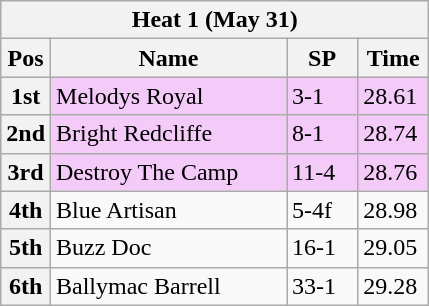<table class="wikitable">
<tr>
<th colspan="6">Heat 1 (May 31)</th>
</tr>
<tr>
<th width=20>Pos</th>
<th width=150>Name</th>
<th width=40>SP</th>
<th width=40>Time</th>
</tr>
<tr style="background: #f4caf9;">
<th>1st</th>
<td>Melodys Royal</td>
<td>3-1</td>
<td>28.61</td>
</tr>
<tr style="background: #f4caf9;">
<th>2nd</th>
<td>Bright Redcliffe</td>
<td>8-1</td>
<td>28.74</td>
</tr>
<tr style="background: #f4caf9;">
<th>3rd</th>
<td>Destroy The Camp</td>
<td>11-4</td>
<td>28.76</td>
</tr>
<tr>
<th>4th</th>
<td>Blue Artisan</td>
<td>5-4f</td>
<td>28.98</td>
</tr>
<tr>
<th>5th</th>
<td>Buzz Doc</td>
<td>16-1</td>
<td>29.05</td>
</tr>
<tr>
<th>6th</th>
<td>Ballymac Barrell</td>
<td>33-1</td>
<td>29.28</td>
</tr>
</table>
